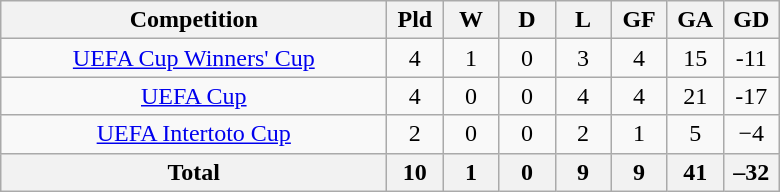<table class="wikitable sortable" style="text-align:center;">
<tr>
<th width="250">Competition</th>
<th width="30">Pld</th>
<th width="30">W</th>
<th width="30">D</th>
<th width="30">L</th>
<th width="30">GF</th>
<th width="30">GA</th>
<th width="30">GD</th>
</tr>
<tr>
<td><a href='#'>UEFA Cup Winners' Cup</a></td>
<td>4</td>
<td>1</td>
<td>0</td>
<td>3</td>
<td>4</td>
<td>15</td>
<td>-11</td>
</tr>
<tr>
<td><a href='#'>UEFA Cup</a></td>
<td>4</td>
<td>0</td>
<td>0</td>
<td>4</td>
<td>4</td>
<td>21</td>
<td>-17</td>
</tr>
<tr>
<td><a href='#'>UEFA Intertoto Cup</a></td>
<td>2</td>
<td>0</td>
<td>0</td>
<td>2</td>
<td>1</td>
<td>5</td>
<td>−4</td>
</tr>
<tr class="sort-bottom">
<th>Total</th>
<th>10</th>
<th>1</th>
<th>0</th>
<th>9</th>
<th>9</th>
<th>41</th>
<th>–32</th>
</tr>
</table>
